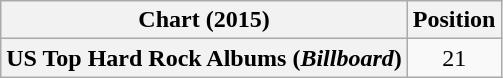<table class="wikitable plainrowheaders" style="text-align:center">
<tr>
<th scope="col">Chart (2015)</th>
<th scope="col">Position</th>
</tr>
<tr>
<th scope="row">US Top Hard Rock Albums (<em>Billboard</em>)</th>
<td>21</td>
</tr>
</table>
